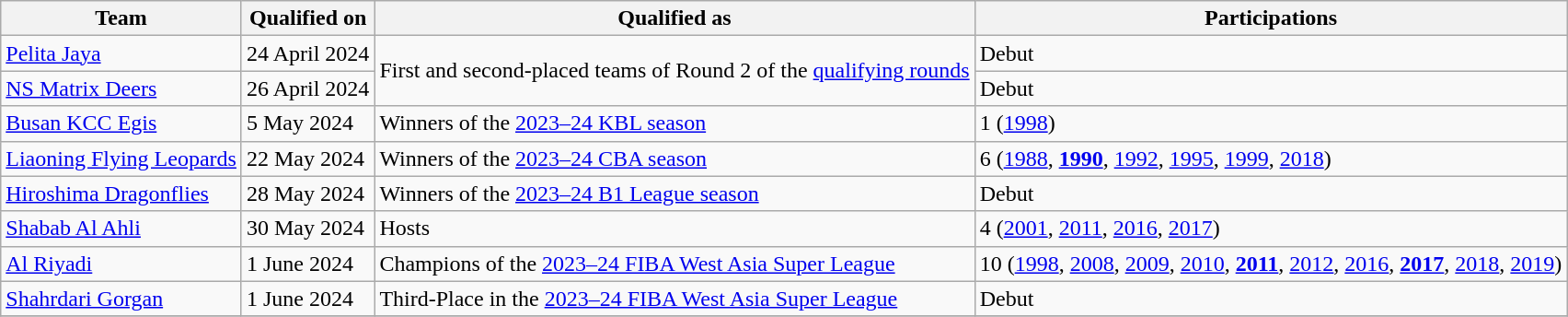<table class="wikitable">
<tr>
<th>Team</th>
<th>Qualified on</th>
<th>Qualified as</th>
<th>Participations</th>
</tr>
<tr>
<td> <a href='#'>Pelita Jaya</a></td>
<td>24 April 2024</td>
<td rowspan="2">First and second-placed teams of Round 2 of the <a href='#'>qualifying rounds</a></td>
<td>Debut</td>
</tr>
<tr>
<td> <a href='#'>NS Matrix Deers</a></td>
<td>26 April 2024</td>
<td>Debut</td>
</tr>
<tr>
<td> <a href='#'>Busan KCC Egis</a></td>
<td>5 May 2024</td>
<td>Winners of the <a href='#'>2023–24 KBL season</a></td>
<td>1 (<a href='#'>1998</a>)</td>
</tr>
<tr>
<td> <a href='#'>Liaoning Flying Leopards</a></td>
<td>22 May 2024</td>
<td>Winners of the <a href='#'>2023–24 CBA season</a></td>
<td>6 (<a href='#'>1988</a>, <strong><a href='#'>1990</a></strong>, <a href='#'>1992</a>, <a href='#'>1995</a>, <a href='#'>1999</a>, <a href='#'>2018</a>)</td>
</tr>
<tr>
<td> <a href='#'>Hiroshima Dragonflies</a></td>
<td>28 May 2024</td>
<td>Winners of the <a href='#'>2023–24 B1 League season</a></td>
<td>Debut</td>
</tr>
<tr>
<td> <a href='#'>Shabab Al Ahli</a></td>
<td>30 May 2024</td>
<td>Hosts</td>
<td>4 (<a href='#'>2001</a>, <a href='#'>2011</a>, <a href='#'>2016</a>, <a href='#'>2017</a>)</td>
</tr>
<tr>
<td> <a href='#'>Al Riyadi</a></td>
<td>1 June 2024</td>
<td>Champions of the <a href='#'>2023–24 FIBA West Asia Super League</a></td>
<td>10 (<a href='#'>1998</a>, <a href='#'>2008</a>, <a href='#'>2009</a>, <a href='#'>2010</a>, <strong><a href='#'>2011</a></strong>, <a href='#'>2012</a>, <a href='#'>2016</a>, <strong><a href='#'>2017</a></strong>, <a href='#'>2018</a>, <a href='#'>2019</a>)</td>
</tr>
<tr>
<td> <a href='#'>Shahrdari Gorgan</a></td>
<td>1 June 2024</td>
<td>Third-Place in the <a href='#'>2023–24 FIBA West Asia Super League</a></td>
<td>Debut</td>
</tr>
<tr>
</tr>
</table>
